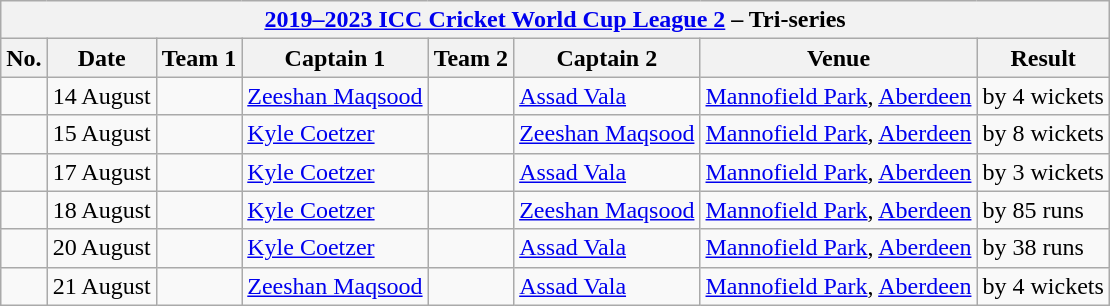<table class="wikitable">
<tr>
<th colspan="8"><a href='#'>2019–2023 ICC Cricket World Cup League 2</a> – Tri-series</th>
</tr>
<tr>
<th>No.</th>
<th>Date</th>
<th>Team 1</th>
<th>Captain 1</th>
<th>Team 2</th>
<th>Captain 2</th>
<th>Venue</th>
<th>Result</th>
</tr>
<tr>
<td></td>
<td>14 August</td>
<td></td>
<td><a href='#'>Zeeshan Maqsood</a></td>
<td></td>
<td><a href='#'>Assad Vala</a></td>
<td><a href='#'>Mannofield Park</a>, <a href='#'>Aberdeen</a></td>
<td> by 4 wickets</td>
</tr>
<tr>
<td></td>
<td>15 August</td>
<td></td>
<td><a href='#'>Kyle Coetzer</a></td>
<td></td>
<td><a href='#'>Zeeshan Maqsood</a></td>
<td><a href='#'>Mannofield Park</a>, <a href='#'>Aberdeen</a></td>
<td> by 8 wickets</td>
</tr>
<tr>
<td></td>
<td>17 August</td>
<td></td>
<td><a href='#'>Kyle Coetzer</a></td>
<td></td>
<td><a href='#'>Assad Vala</a></td>
<td><a href='#'>Mannofield Park</a>, <a href='#'>Aberdeen</a></td>
<td> by 3 wickets</td>
</tr>
<tr>
<td></td>
<td>18 August</td>
<td></td>
<td><a href='#'>Kyle Coetzer</a></td>
<td></td>
<td><a href='#'>Zeeshan Maqsood</a></td>
<td><a href='#'>Mannofield Park</a>, <a href='#'>Aberdeen</a></td>
<td> by 85 runs</td>
</tr>
<tr>
<td></td>
<td>20 August</td>
<td></td>
<td><a href='#'>Kyle Coetzer</a></td>
<td></td>
<td><a href='#'>Assad Vala</a></td>
<td><a href='#'>Mannofield Park</a>, <a href='#'>Aberdeen</a></td>
<td> by 38 runs</td>
</tr>
<tr>
<td></td>
<td>21 August</td>
<td></td>
<td><a href='#'>Zeeshan Maqsood</a></td>
<td></td>
<td><a href='#'>Assad Vala</a></td>
<td><a href='#'>Mannofield Park</a>, <a href='#'>Aberdeen</a></td>
<td> by 4 wickets</td>
</tr>
</table>
